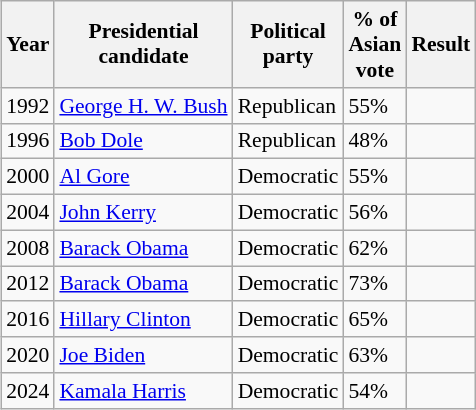<table class="wikitable sortable" style="float:right; font-size:90%; margin:0 0 1em 1em;">
<tr>
<th>Year</th>
<th>Presidential<br>candidate</th>
<th>Political <br> party</th>
<th>% of<br>Asian<br>vote</th>
<th>Result</th>
</tr>
<tr>
<td>1992</td>
<td><a href='#'>George H. W. Bush</a></td>
<td>Republican</td>
<td>55%</td>
<td></td>
</tr>
<tr>
<td>1996</td>
<td><a href='#'>Bob Dole</a></td>
<td>Republican</td>
<td>48%</td>
<td></td>
</tr>
<tr>
<td>2000</td>
<td><a href='#'>Al Gore</a></td>
<td>Democratic</td>
<td>55%</td>
<td></td>
</tr>
<tr>
<td>2004</td>
<td><a href='#'>John Kerry</a></td>
<td>Democratic</td>
<td>56%</td>
<td></td>
</tr>
<tr>
<td>2008</td>
<td><a href='#'>Barack Obama</a></td>
<td>Democratic</td>
<td>62%</td>
<td></td>
</tr>
<tr>
<td>2012</td>
<td><a href='#'>Barack Obama</a></td>
<td>Democratic</td>
<td>73%</td>
<td></td>
</tr>
<tr>
<td>2016</td>
<td><a href='#'>Hillary Clinton</a></td>
<td>Democratic</td>
<td>65%</td>
<td></td>
</tr>
<tr>
<td>2020</td>
<td><a href='#'>Joe Biden</a></td>
<td>Democratic</td>
<td>63%</td>
<td></td>
</tr>
<tr>
<td>2024</td>
<td><a href='#'>Kamala Harris</a></td>
<td>Democratic</td>
<td>54%</td>
<td></td>
</tr>
</table>
